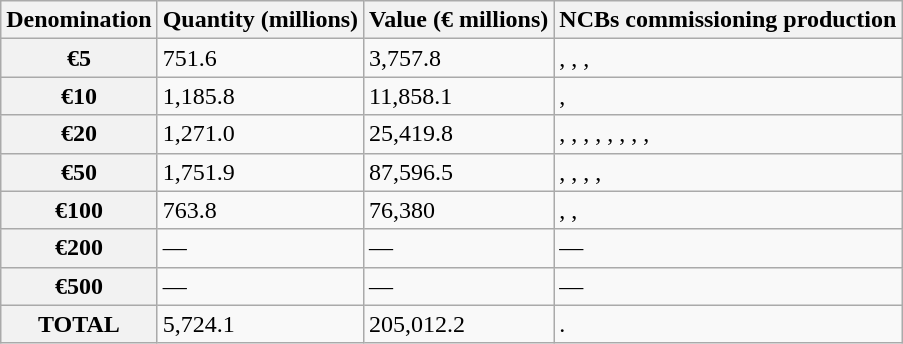<table border="1" class="wikitable">
<tr>
<th>Denomination</th>
<th>Quantity (millions)</th>
<th>Value (€ millions)</th>
<th>NCBs commissioning production</th>
</tr>
<tr>
<th>€5</th>
<td>751.6</td>
<td>3,757.8</td>
<td>, , , </td>
</tr>
<tr>
<th>€10</th>
<td>1,185.8</td>
<td>11,858.1</td>
<td>, </td>
</tr>
<tr>
<th>€20</th>
<td>1,271.0</td>
<td>25,419.8</td>
<td>, , , , , , , , </td>
</tr>
<tr>
<th>€50</th>
<td>1,751.9</td>
<td>87,596.5</td>
<td>, , , , </td>
</tr>
<tr>
<th>€100</th>
<td>763.8</td>
<td>76,380</td>
<td>, , </td>
</tr>
<tr>
<th>€200</th>
<td>—</td>
<td>—</td>
<td>—</td>
</tr>
<tr>
<th>€500</th>
<td>—</td>
<td>—</td>
<td>—</td>
</tr>
<tr>
<th>TOTAL</th>
<td>5,724.1</td>
<td>205,012.2</td>
<td>.</td>
</tr>
</table>
